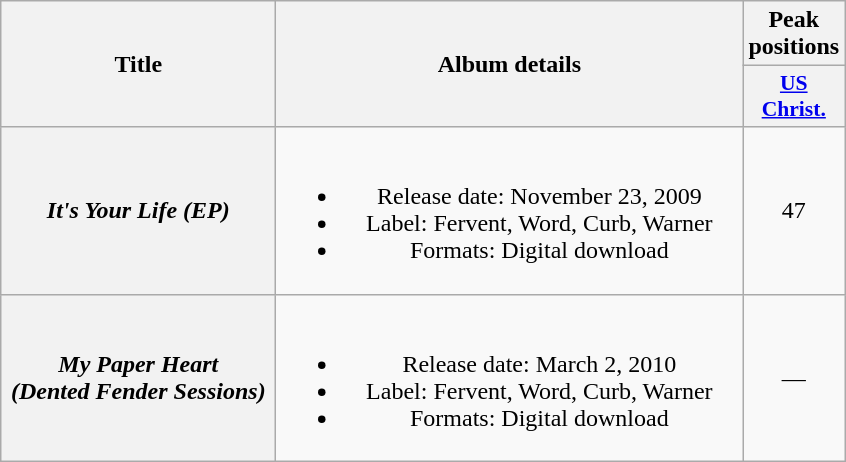<table class="wikitable plainrowheaders" style="text-align:center;">
<tr>
<th scope="col" rowspan="2" style="width:11em;">Title</th>
<th scope="col" rowspan="2" style="width:19em;">Album details</th>
<th scope="col">Peak positions</th>
</tr>
<tr>
<th scope="col" style="width:2.5em;font-size:90%;"><a href='#'>US<br>Christ.</a><br></th>
</tr>
<tr>
<th scope="row"><em>It's Your Life (EP)</em></th>
<td><br><ul><li>Release date: November 23, 2009</li><li>Label: Fervent, Word, Curb, Warner</li><li>Formats: Digital download</li></ul></td>
<td>47</td>
</tr>
<tr>
<th scope="row"><em>My Paper Heart<br>(Dented Fender Sessions)</em></th>
<td><br><ul><li>Release date: March 2, 2010</li><li>Label: Fervent, Word, Curb, Warner</li><li>Formats: Digital download</li></ul></td>
<td>—</td>
</tr>
</table>
